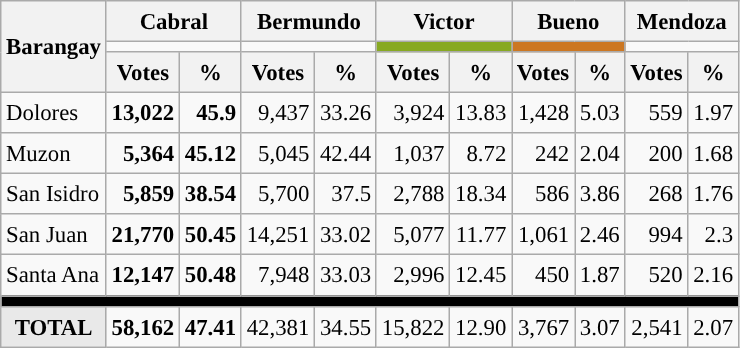<table class="wikitable collapsible collapsed" style="text-align:right; font-size:95%; line-height:20px;">
<tr>
<th rowspan="3">Barangay</th>
<th colspan="2">Cabral</th>
<th colspan="2">Bermundo</th>
<th colspan="2">Victor</th>
<th colspan="2">Bueno</th>
<th colspan="2">Mendoza</th>
</tr>
<tr>
<td colspan="2" style="background:"></td>
<td colspan="2" style="background:"></td>
<td colspan="2" style="background:#87a922;"></td>
<td colspan="2" style="background:#cc7722;"></td>
<td colspan="2" style="background:"></td>
</tr>
<tr>
<th>Votes</th>
<th>%</th>
<th>Votes</th>
<th>%</th>
<th>Votes</th>
<th>%</th>
<th>Votes</th>
<th>%</th>
<th>Votes</th>
<th>%</th>
</tr>
<tr>
<td align="left">Dolores</td>
<td style="background:"><strong>13,022</strong></td>
<td style="background:"><strong>45.9</strong></td>
<td>9,437</td>
<td>33.26</td>
<td>3,924</td>
<td>13.83</td>
<td>1,428</td>
<td>5.03</td>
<td>559</td>
<td>1.97</td>
</tr>
<tr>
<td align="left">Muzon</td>
<td style="background:"><strong>5,364</strong></td>
<td style="background:"><strong>45.12</strong></td>
<td>5,045</td>
<td>42.44</td>
<td>1,037</td>
<td>8.72</td>
<td>242</td>
<td>2.04</td>
<td>200</td>
<td>1.68</td>
</tr>
<tr>
<td align="left">San Isidro</td>
<td style="background:"><strong>5,859</strong></td>
<td style="background:"><strong>38.54</strong></td>
<td>5,700</td>
<td>37.5</td>
<td>2,788</td>
<td>18.34</td>
<td>586</td>
<td>3.86</td>
<td>268</td>
<td>1.76</td>
</tr>
<tr>
<td align="left">San Juan</td>
<td style="background:"><strong>21,770</strong></td>
<td style="background:"><strong>50.45</strong></td>
<td>14,251</td>
<td>33.02</td>
<td>5,077</td>
<td>11.77</td>
<td>1,061</td>
<td>2.46</td>
<td>994</td>
<td>2.3</td>
</tr>
<tr>
<td align="left">Santa Ana</td>
<td style="background:"><strong>12,147</strong></td>
<td style="background:"><strong>50.48</strong></td>
<td>7,948</td>
<td>33.03</td>
<td>2,996</td>
<td>12.45</td>
<td>450</td>
<td>1.87</td>
<td>520</td>
<td>2.16</td>
</tr>
<tr>
<td colspan=11 bgcolor=black></td>
</tr>
<tr>
<td style="background:#E9E9E9;" align="center"><strong>TOTAL</strong></td>
<td style="background:"><strong>58,162</strong></td>
<td style="background:"><strong>47.41</strong></td>
<td>42,381</td>
<td>34.55</td>
<td>15,822</td>
<td>12.90</td>
<td>3,767</td>
<td>3.07</td>
<td>2,541</td>
<td>2.07</td>
</tr>
</table>
